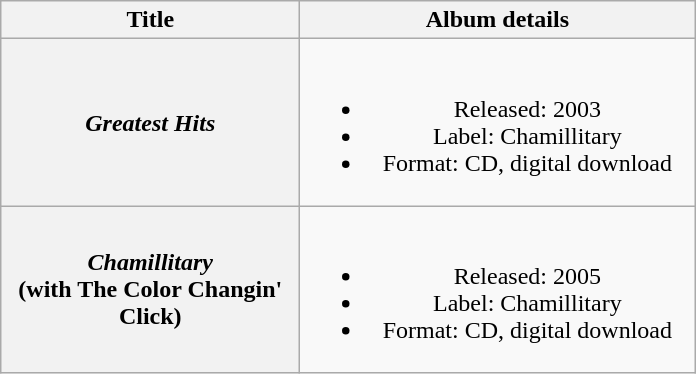<table class="wikitable plainrowheaders" style="text-align:center;">
<tr>
<th scope="col" style="width:12em;">Title</th>
<th scope="col" style="width:16em;">Album details</th>
</tr>
<tr>
<th scope="row"><em>Greatest Hits</em></th>
<td><br><ul><li>Released: 2003</li><li>Label: Chamillitary</li><li>Format: CD, digital download</li></ul></td>
</tr>
<tr>
<th scope="row"><em>Chamillitary</em><br><span>(with The Color Changin' Click)</span></th>
<td><br><ul><li>Released: 2005</li><li>Label: Chamillitary</li><li>Format: CD, digital download</li></ul></td>
</tr>
</table>
